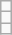<table class="wikitable">
<tr>
<td></td>
</tr>
<tr>
<td></td>
</tr>
<tr>
<td></td>
</tr>
</table>
